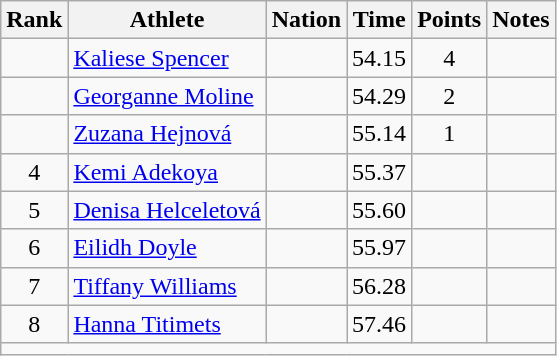<table class="wikitable sortable" style="text-align:center;">
<tr>
<th scope="col" style="width: 10px;">Rank</th>
<th scope="col">Athlete</th>
<th scope="col">Nation</th>
<th scope="col">Time</th>
<th scope="col">Points</th>
<th scope="col">Notes</th>
</tr>
<tr>
<td></td>
<td align=left><a href='#'>Kaliese Spencer</a></td>
<td align=left></td>
<td>54.15</td>
<td>4</td>
<td></td>
</tr>
<tr>
<td></td>
<td align=left><a href='#'>Georganne Moline</a></td>
<td align=left></td>
<td>54.29</td>
<td>2</td>
<td></td>
</tr>
<tr>
<td></td>
<td align=left><a href='#'>Zuzana Hejnová</a></td>
<td align=left></td>
<td>55.14</td>
<td>1</td>
<td></td>
</tr>
<tr>
<td>4</td>
<td align=left><a href='#'>Kemi Adekoya</a></td>
<td align=left></td>
<td>55.37</td>
<td></td>
<td></td>
</tr>
<tr>
<td>5</td>
<td align=left><a href='#'>Denisa Helceletová</a></td>
<td align=left></td>
<td>55.60</td>
<td></td>
<td></td>
</tr>
<tr>
<td>6</td>
<td align=left><a href='#'>Eilidh Doyle</a></td>
<td align=left></td>
<td>55.97</td>
<td></td>
<td></td>
</tr>
<tr>
<td>7</td>
<td align=left><a href='#'>Tiffany Williams</a></td>
<td align=left></td>
<td>56.28</td>
<td></td>
<td></td>
</tr>
<tr>
<td>8</td>
<td align=left><a href='#'>Hanna Titimets</a></td>
<td align=left></td>
<td>57.46</td>
<td></td>
<td></td>
</tr>
<tr class="sortbottom">
<td colspan="6"></td>
</tr>
</table>
